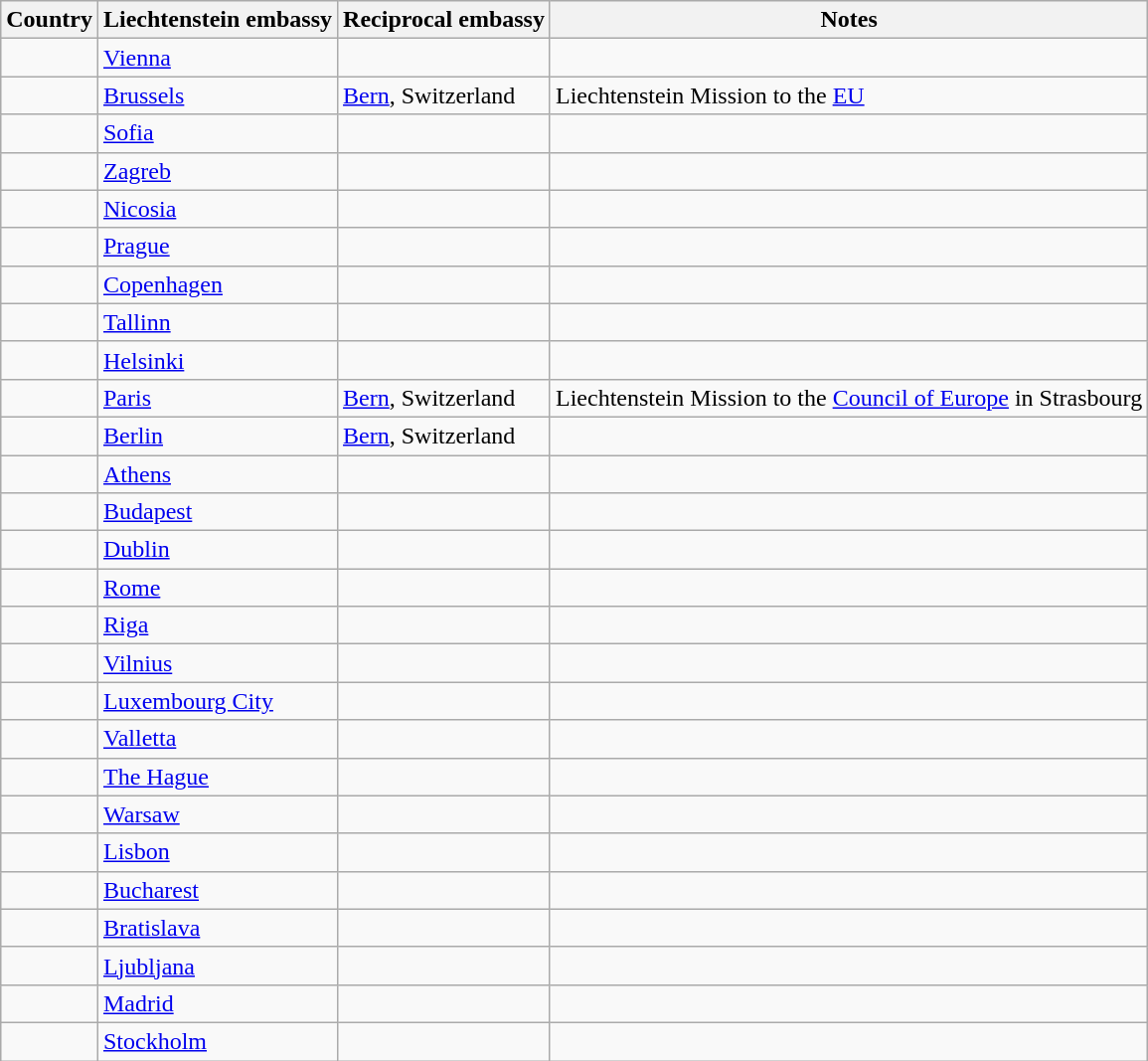<table class="wikitable sortable">
<tr>
<th scope=col>Country</th>
<th scope=col>Liechtenstein embassy</th>
<th scope=col>Reciprocal embassy</th>
<th scope=col class="unsortable">Notes</th>
</tr>
<tr>
<td></td>
<td><a href='#'>Vienna</a></td>
<td></td>
<td></td>
</tr>
<tr>
<td></td>
<td><a href='#'>Brussels</a></td>
<td><a href='#'>Bern</a>, Switzerland</td>
<td>Liechtenstein Mission to the <a href='#'>EU</a></td>
</tr>
<tr>
<td></td>
<td><a href='#'>Sofia</a></td>
<td></td>
<td></td>
</tr>
<tr>
<td></td>
<td><a href='#'>Zagreb</a></td>
<td></td>
<td></td>
</tr>
<tr>
<td></td>
<td><a href='#'>Nicosia</a></td>
<td></td>
<td></td>
</tr>
<tr>
<td></td>
<td><a href='#'>Prague</a></td>
<td></td>
<td></td>
</tr>
<tr>
<td></td>
<td><a href='#'>Copenhagen</a></td>
<td></td>
<td></td>
</tr>
<tr>
<td></td>
<td><a href='#'>Tallinn</a></td>
<td></td>
<td></td>
</tr>
<tr>
<td></td>
<td><a href='#'>Helsinki</a></td>
<td></td>
<td></td>
</tr>
<tr>
<td></td>
<td><a href='#'>Paris</a></td>
<td><a href='#'>Bern</a>, Switzerland</td>
<td>Liechtenstein Mission to the <a href='#'>Council of Europe</a> in Strasbourg</td>
</tr>
<tr>
<td></td>
<td><a href='#'>Berlin</a></td>
<td><a href='#'>Bern</a>, Switzerland</td>
</tr>
<tr>
<td></td>
<td><a href='#'>Athens</a></td>
<td></td>
<td></td>
</tr>
<tr>
<td></td>
<td><a href='#'>Budapest</a></td>
<td></td>
<td></td>
</tr>
<tr>
<td></td>
<td><a href='#'>Dublin</a></td>
<td></td>
<td></td>
</tr>
<tr>
<td></td>
<td><a href='#'>Rome</a></td>
<td></td>
<td></td>
</tr>
<tr>
<td></td>
<td><a href='#'>Riga</a></td>
<td></td>
<td></td>
</tr>
<tr>
<td></td>
<td><a href='#'>Vilnius</a></td>
<td></td>
<td></td>
</tr>
<tr>
<td></td>
<td><a href='#'>Luxembourg City</a></td>
<td></td>
<td></td>
</tr>
<tr>
<td></td>
<td><a href='#'>Valletta</a></td>
<td></td>
<td></td>
</tr>
<tr>
<td></td>
<td><a href='#'>The Hague</a></td>
<td></td>
<td></td>
</tr>
<tr>
<td></td>
<td><a href='#'>Warsaw</a></td>
<td></td>
<td></td>
</tr>
<tr>
<td></td>
<td><a href='#'>Lisbon</a></td>
<td></td>
<td></td>
</tr>
<tr>
<td></td>
<td><a href='#'>Bucharest</a></td>
<td></td>
<td></td>
</tr>
<tr>
<td></td>
<td><a href='#'>Bratislava</a></td>
<td></td>
<td></td>
</tr>
<tr>
<td></td>
<td><a href='#'>Ljubljana</a></td>
<td></td>
<td></td>
</tr>
<tr>
<td></td>
<td><a href='#'>Madrid</a></td>
<td></td>
<td></td>
</tr>
<tr>
<td></td>
<td><a href='#'>Stockholm</a></td>
<td></td>
<td></td>
</tr>
</table>
